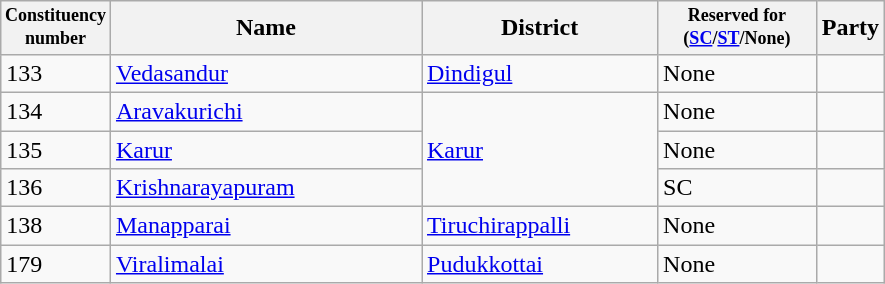<table class="wikitable sortable">
<tr>
<th width="50px" style="font-size:75%">Constituency number</th>
<th width="200px">Name</th>
<th width="150px">District</th>
<th width="100px" style="font-size:75%">Reserved for (<a href='#'>SC</a>/<a href='#'>ST</a>/None)</th>
<th colspan="2">Party</th>
</tr>
<tr>
<td>133</td>
<td><a href='#'>Vedasandur</a></td>
<td><a href='#'>Dindigul</a></td>
<td>None</td>
<td></td>
</tr>
<tr>
<td>134</td>
<td><a href='#'>Aravakurichi</a></td>
<td rowspan="3"><a href='#'>Karur</a></td>
<td>None</td>
<td></td>
</tr>
<tr>
<td>135</td>
<td><a href='#'>Karur</a></td>
<td>None</td>
<td></td>
</tr>
<tr>
<td>136</td>
<td><a href='#'>Krishnarayapuram</a></td>
<td>SC</td>
<td></td>
</tr>
<tr>
<td>138</td>
<td><a href='#'>Manapparai</a></td>
<td><a href='#'>Tiruchirappalli</a></td>
<td>None</td>
<td></td>
</tr>
<tr>
<td>179</td>
<td><a href='#'>Viralimalai</a></td>
<td><a href='#'>Pudukkottai</a></td>
<td>None</td>
<td></td>
</tr>
</table>
